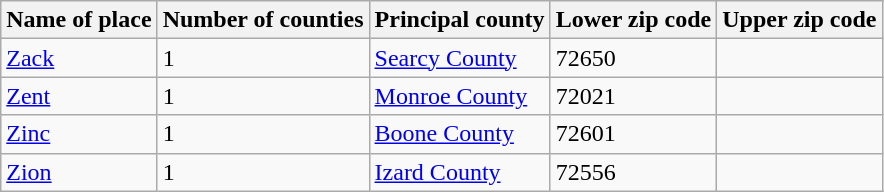<table class="wikitable">
<tr>
<th>Name of place</th>
<th>Number of counties</th>
<th>Principal county</th>
<th>Lower zip code</th>
<th>Upper zip code</th>
</tr>
<tr>
<td><a href='#'>Zack</a></td>
<td>1</td>
<td><a href='#'>Searcy County</a></td>
<td>72650</td>
<td> </td>
</tr>
<tr>
<td><a href='#'>Zent</a></td>
<td>1</td>
<td><a href='#'>Monroe County</a></td>
<td>72021</td>
<td> </td>
</tr>
<tr>
<td><a href='#'>Zinc</a></td>
<td>1</td>
<td><a href='#'>Boone County</a></td>
<td>72601</td>
<td> </td>
</tr>
<tr>
<td><a href='#'>Zion</a></td>
<td>1</td>
<td><a href='#'>Izard County</a></td>
<td>72556</td>
<td> </td>
</tr>
</table>
